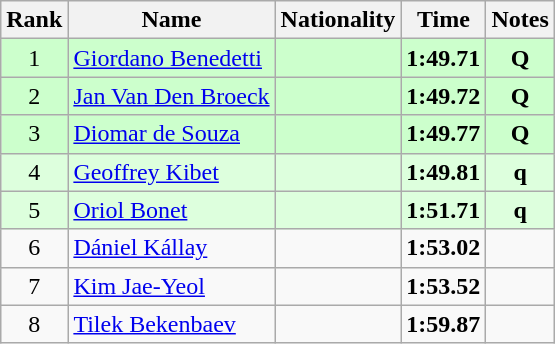<table class="wikitable sortable" style="text-align:center">
<tr>
<th>Rank</th>
<th>Name</th>
<th>Nationality</th>
<th>Time</th>
<th>Notes</th>
</tr>
<tr bgcolor=ccffcc>
<td>1</td>
<td align=left><a href='#'>Giordano Benedetti</a></td>
<td align=left></td>
<td><strong>1:49.71</strong></td>
<td><strong>Q</strong></td>
</tr>
<tr bgcolor=ccffcc>
<td>2</td>
<td align=left><a href='#'>Jan Van Den Broeck</a></td>
<td align=left></td>
<td><strong>1:49.72</strong></td>
<td><strong>Q</strong></td>
</tr>
<tr bgcolor=ccffcc>
<td>3</td>
<td align=left><a href='#'>Diomar de Souza</a></td>
<td align=left></td>
<td><strong>1:49.77</strong></td>
<td><strong>Q</strong></td>
</tr>
<tr bgcolor=ddffdd>
<td>4</td>
<td align=left><a href='#'>Geoffrey Kibet</a></td>
<td align=left></td>
<td><strong>1:49.81</strong></td>
<td><strong>q</strong></td>
</tr>
<tr bgcolor=ddffdd>
<td>5</td>
<td align=left><a href='#'>Oriol Bonet</a></td>
<td align=left></td>
<td><strong>1:51.71</strong></td>
<td><strong>q</strong></td>
</tr>
<tr>
<td>6</td>
<td align=left><a href='#'>Dániel Kállay</a></td>
<td align=left></td>
<td><strong>1:53.02</strong></td>
<td></td>
</tr>
<tr>
<td>7</td>
<td align=left><a href='#'>Kim Jae-Yeol</a></td>
<td align=left></td>
<td><strong>1:53.52</strong></td>
<td></td>
</tr>
<tr>
<td>8</td>
<td align=left><a href='#'>Tilek Bekenbaev</a></td>
<td align=left></td>
<td><strong>1:59.87</strong></td>
<td></td>
</tr>
</table>
